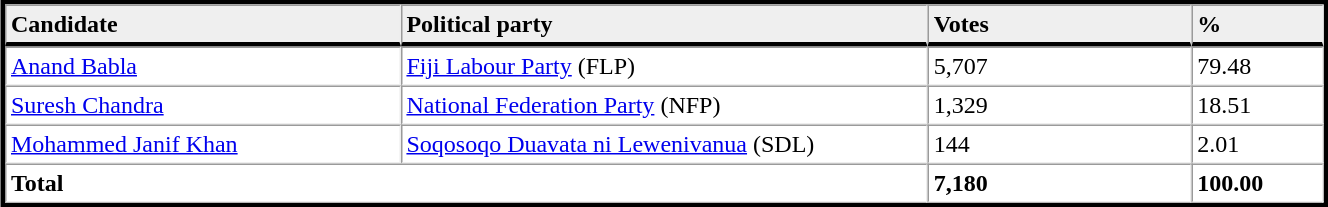<table table width="70%" border="1" align="center" cellpadding=3 cellspacing=0 style="margin:5px; border:3px solid;">
<tr>
<td td width="30%" style="border-bottom:3px solid; background:#efefef;"><strong>Candidate</strong></td>
<td td width="40%" style="border-bottom:3px solid; background:#efefef;"><strong>Political party</strong></td>
<td td width="20%" style="border-bottom:3px solid; background:#efefef;"><strong>Votes</strong></td>
<td td width="10%" style="border-bottom:3px solid; background:#efefef;"><strong>%</strong></td>
</tr>
<tr>
<td><a href='#'>Anand Babla</a></td>
<td><a href='#'>Fiji Labour Party</a> (FLP)</td>
<td>5,707</td>
<td>79.48</td>
</tr>
<tr>
<td><a href='#'>Suresh Chandra</a></td>
<td><a href='#'>National Federation Party</a> (NFP)</td>
<td>1,329</td>
<td>18.51</td>
</tr>
<tr>
<td><a href='#'>Mohammed Janif Khan</a></td>
<td><a href='#'>Soqosoqo Duavata ni Lewenivanua</a> (SDL)</td>
<td>144</td>
<td>2.01</td>
</tr>
<tr>
<td colspan=2><strong>Total</strong></td>
<td><strong>7,180</strong></td>
<td><strong>100.00</strong></td>
</tr>
<tr>
</tr>
</table>
